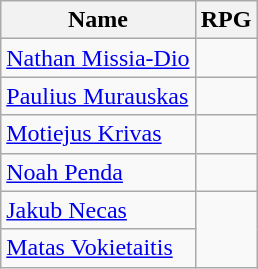<table class=wikitable>
<tr>
<th>Name</th>
<th>RPG</th>
</tr>
<tr>
<td> <a href='#'>Nathan Missia-Dio</a></td>
<td></td>
</tr>
<tr>
<td> <a href='#'>Paulius Murauskas</a></td>
<td></td>
</tr>
<tr>
<td> <a href='#'>Motiejus Krivas</a></td>
<td></td>
</tr>
<tr>
<td> <a href='#'>Noah Penda</a></td>
<td></td>
</tr>
<tr>
<td> <a href='#'>Jakub Necas</a></td>
<td rowspan=2></td>
</tr>
<tr>
<td> <a href='#'>Matas Vokietaitis</a></td>
</tr>
</table>
